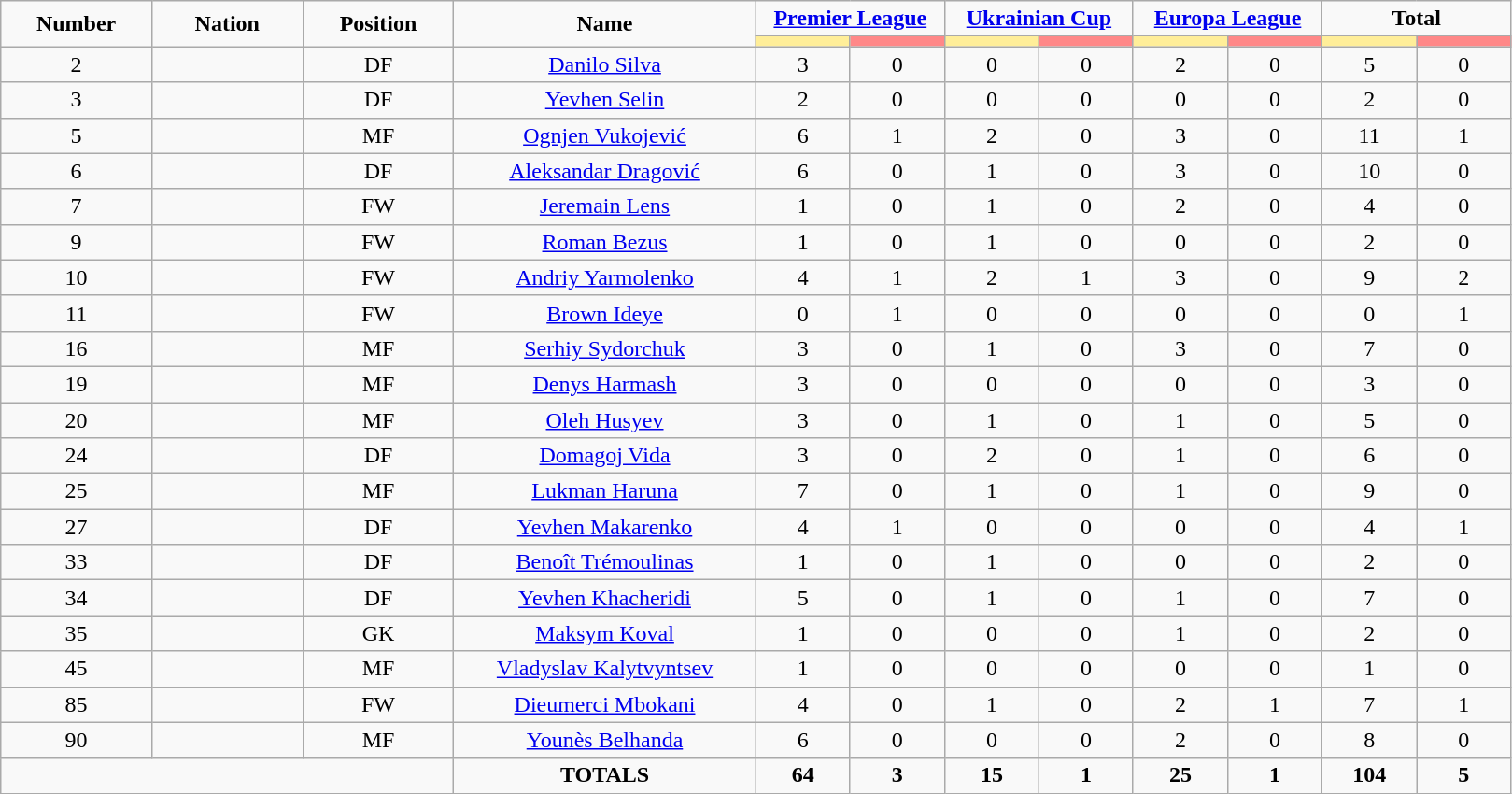<table class="wikitable" style="font-size: 100%; text-align: center;">
<tr>
<td rowspan=2 width="10%" align=center><strong>Number</strong></td>
<td rowspan=2 width="10%" align=center><strong>Nation</strong></td>
<td rowspan=2 width="10%" align=center><strong>Position</strong></td>
<td rowspan=2 width="20%" align=center><strong>Name</strong></td>
<td colspan=2 align=center><strong><a href='#'>Premier League</a></strong></td>
<td colspan=2 align=center><strong><a href='#'>Ukrainian Cup</a></strong></td>
<td colspan=2 align=center><strong><a href='#'>Europa League</a></strong></td>
<td colspan=2 align=center><strong>Total</strong></td>
</tr>
<tr>
<th width=60 style="background: #FFEE99"></th>
<th width=60 style="background: #FF8888"></th>
<th width=60 style="background: #FFEE99"></th>
<th width=60 style="background: #FF8888"></th>
<th width=60 style="background: #FFEE99"></th>
<th width=60 style="background: #FF8888"></th>
<th width=60 style="background: #FFEE99"></th>
<th width=60 style="background: #FF8888"></th>
</tr>
<tr>
<td>2</td>
<td></td>
<td>DF</td>
<td><a href='#'>Danilo Silva</a></td>
<td>3</td>
<td>0</td>
<td>0</td>
<td>0</td>
<td>2</td>
<td>0</td>
<td>5</td>
<td>0</td>
</tr>
<tr>
<td>3</td>
<td></td>
<td>DF</td>
<td><a href='#'>Yevhen Selin</a></td>
<td>2</td>
<td>0</td>
<td>0</td>
<td>0</td>
<td>0</td>
<td>0</td>
<td>2</td>
<td>0</td>
</tr>
<tr>
<td>5</td>
<td></td>
<td>MF</td>
<td><a href='#'>Ognjen Vukojević</a></td>
<td>6</td>
<td>1</td>
<td>2</td>
<td>0</td>
<td>3</td>
<td>0</td>
<td>11</td>
<td>1</td>
</tr>
<tr>
<td>6</td>
<td></td>
<td>DF</td>
<td><a href='#'>Aleksandar Dragović</a></td>
<td>6</td>
<td>0</td>
<td>1</td>
<td>0</td>
<td>3</td>
<td>0</td>
<td>10</td>
<td>0</td>
</tr>
<tr>
<td>7</td>
<td></td>
<td>FW</td>
<td><a href='#'>Jeremain Lens</a></td>
<td>1</td>
<td>0</td>
<td>1</td>
<td>0</td>
<td>2</td>
<td>0</td>
<td>4</td>
<td>0</td>
</tr>
<tr>
<td>9</td>
<td></td>
<td>FW</td>
<td><a href='#'>Roman Bezus</a></td>
<td>1</td>
<td>0</td>
<td>1</td>
<td>0</td>
<td>0</td>
<td>0</td>
<td>2</td>
<td>0</td>
</tr>
<tr>
<td>10</td>
<td></td>
<td>FW</td>
<td><a href='#'>Andriy Yarmolenko</a></td>
<td>4</td>
<td>1</td>
<td>2</td>
<td>1</td>
<td>3</td>
<td>0</td>
<td>9</td>
<td>2</td>
</tr>
<tr>
<td>11</td>
<td></td>
<td>FW</td>
<td><a href='#'>Brown Ideye</a></td>
<td>0</td>
<td>1</td>
<td>0</td>
<td>0</td>
<td>0</td>
<td>0</td>
<td>0</td>
<td>1</td>
</tr>
<tr>
<td>16</td>
<td></td>
<td>MF</td>
<td><a href='#'>Serhiy Sydorchuk</a></td>
<td>3</td>
<td>0</td>
<td>1</td>
<td>0</td>
<td>3</td>
<td>0</td>
<td>7</td>
<td>0</td>
</tr>
<tr>
<td>19</td>
<td></td>
<td>MF</td>
<td><a href='#'>Denys Harmash</a></td>
<td>3</td>
<td>0</td>
<td>0</td>
<td>0</td>
<td>0</td>
<td>0</td>
<td>3</td>
<td>0</td>
</tr>
<tr>
<td>20</td>
<td></td>
<td>MF</td>
<td><a href='#'>Oleh Husyev</a></td>
<td>3</td>
<td>0</td>
<td>1</td>
<td>0</td>
<td>1</td>
<td>0</td>
<td>5</td>
<td>0</td>
</tr>
<tr>
<td>24</td>
<td></td>
<td>DF</td>
<td><a href='#'>Domagoj Vida</a></td>
<td>3</td>
<td>0</td>
<td>2</td>
<td>0</td>
<td>1</td>
<td>0</td>
<td>6</td>
<td>0</td>
</tr>
<tr>
<td>25</td>
<td></td>
<td>MF</td>
<td><a href='#'>Lukman Haruna</a></td>
<td>7</td>
<td>0</td>
<td>1</td>
<td>0</td>
<td>1</td>
<td>0</td>
<td>9</td>
<td>0</td>
</tr>
<tr>
<td>27</td>
<td></td>
<td>DF</td>
<td><a href='#'>Yevhen Makarenko</a></td>
<td>4</td>
<td>1</td>
<td>0</td>
<td>0</td>
<td>0</td>
<td>0</td>
<td>4</td>
<td>1</td>
</tr>
<tr>
<td>33</td>
<td></td>
<td>DF</td>
<td><a href='#'>Benoît Trémoulinas</a></td>
<td>1</td>
<td>0</td>
<td>1</td>
<td>0</td>
<td>0</td>
<td>0</td>
<td>2</td>
<td>0</td>
</tr>
<tr>
<td>34</td>
<td></td>
<td>DF</td>
<td><a href='#'>Yevhen Khacheridi</a></td>
<td>5</td>
<td>0</td>
<td>1</td>
<td>0</td>
<td>1</td>
<td>0</td>
<td>7</td>
<td>0</td>
</tr>
<tr>
<td>35</td>
<td></td>
<td>GK</td>
<td><a href='#'>Maksym Koval</a></td>
<td>1</td>
<td>0</td>
<td>0</td>
<td>0</td>
<td>1</td>
<td>0</td>
<td>2</td>
<td>0</td>
</tr>
<tr>
<td>45</td>
<td></td>
<td>MF</td>
<td><a href='#'>Vladyslav Kalytvyntsev</a></td>
<td>1</td>
<td>0</td>
<td>0</td>
<td>0</td>
<td>0</td>
<td>0</td>
<td>1</td>
<td>0</td>
</tr>
<tr>
<td>85</td>
<td></td>
<td>FW</td>
<td><a href='#'>Dieumerci Mbokani</a></td>
<td>4</td>
<td>0</td>
<td>1</td>
<td>0</td>
<td>2</td>
<td>1</td>
<td>7</td>
<td>1</td>
</tr>
<tr>
<td>90</td>
<td></td>
<td>MF</td>
<td><a href='#'>Younès Belhanda</a></td>
<td>6</td>
<td>0</td>
<td>0</td>
<td>0</td>
<td>2</td>
<td>0</td>
<td>8</td>
<td>0</td>
</tr>
<tr>
<td colspan=3></td>
<td><strong>TOTALS</strong></td>
<td><strong>64</strong></td>
<td><strong>3</strong></td>
<td><strong>15</strong></td>
<td><strong>1</strong></td>
<td><strong>25</strong></td>
<td><strong>1</strong></td>
<td><strong>104</strong></td>
<td><strong>5</strong></td>
</tr>
</table>
